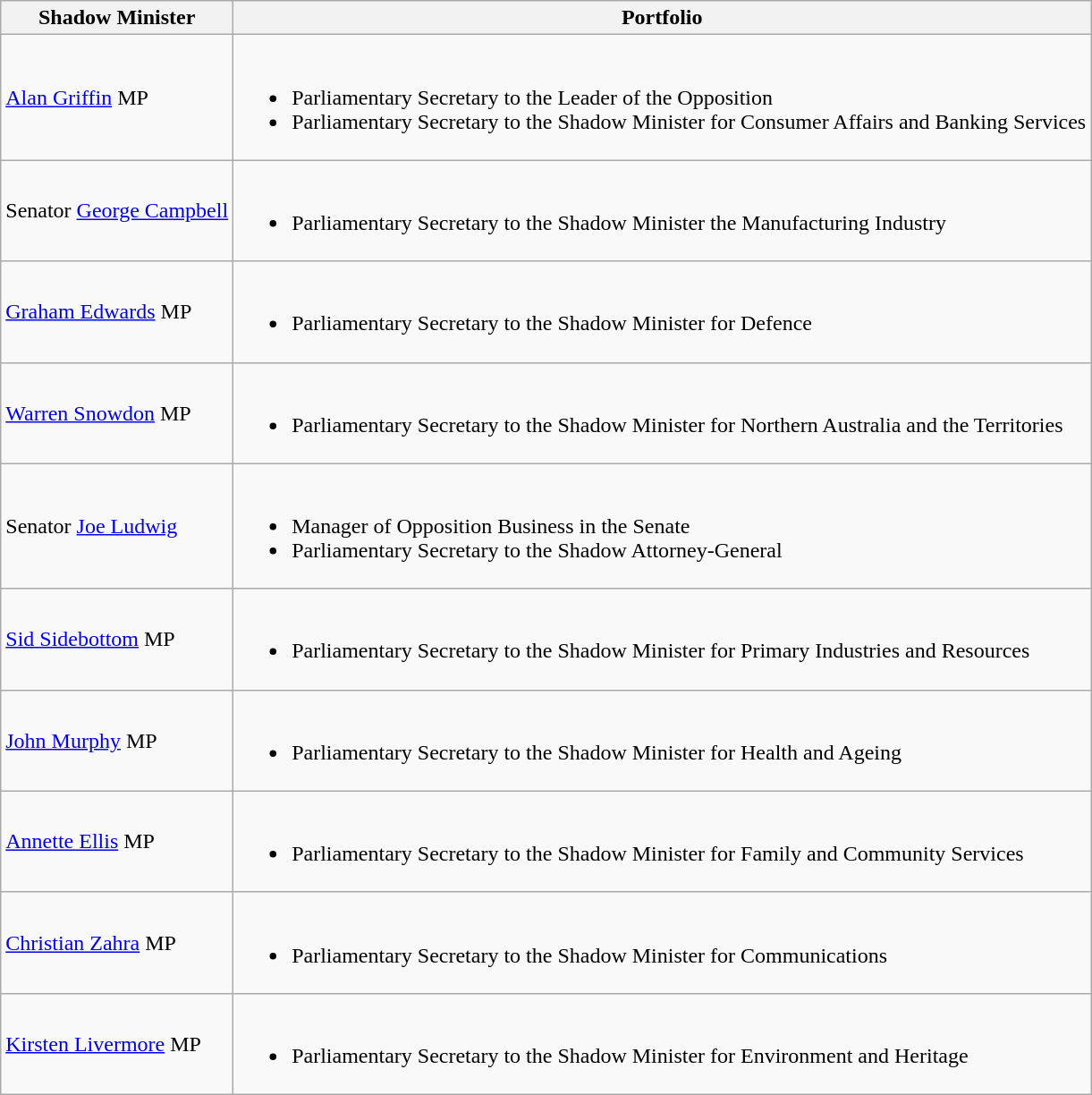<table class="wikitable sortable">
<tr>
<th>Shadow Minister</th>
<th>Portfolio</th>
</tr>
<tr>
<td><a href='#'>Alan Griffin</a> MP</td>
<td><br><ul><li>Parliamentary Secretary to the Leader of the Opposition</li><li>Parliamentary Secretary to the Shadow Minister for Consumer Affairs and Banking Services</li></ul></td>
</tr>
<tr>
<td>Senator <a href='#'>George Campbell</a></td>
<td><br><ul><li>Parliamentary Secretary to the Shadow Minister the Manufacturing Industry</li></ul></td>
</tr>
<tr>
<td><a href='#'>Graham Edwards</a> MP</td>
<td><br><ul><li>Parliamentary Secretary to the Shadow Minister for Defence</li></ul></td>
</tr>
<tr>
<td><a href='#'>Warren Snowdon</a> MP</td>
<td><br><ul><li>Parliamentary Secretary to the Shadow Minister for Northern Australia and the Territories</li></ul></td>
</tr>
<tr>
<td>Senator <a href='#'>Joe Ludwig</a></td>
<td><br><ul><li>Manager of Opposition Business in the Senate</li><li>Parliamentary Secretary to the Shadow Attorney-General</li></ul></td>
</tr>
<tr>
<td><a href='#'>Sid Sidebottom</a> MP</td>
<td><br><ul><li>Parliamentary Secretary to the Shadow Minister for Primary Industries and Resources</li></ul></td>
</tr>
<tr>
<td><a href='#'>John Murphy</a> MP</td>
<td><br><ul><li>Parliamentary Secretary to the Shadow Minister for Health and Ageing</li></ul></td>
</tr>
<tr>
<td><a href='#'>Annette Ellis</a> MP</td>
<td><br><ul><li>Parliamentary Secretary to the Shadow Minister for Family and Community Services</li></ul></td>
</tr>
<tr>
<td><a href='#'>Christian Zahra</a> MP</td>
<td><br><ul><li>Parliamentary Secretary to the Shadow Minister for Communications</li></ul></td>
</tr>
<tr>
<td><a href='#'>Kirsten Livermore</a> MP</td>
<td><br><ul><li>Parliamentary Secretary to the Shadow Minister for Environment and Heritage</li></ul></td>
</tr>
</table>
